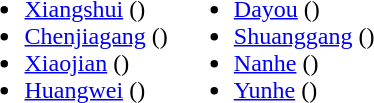<table>
<tr>
<td valign="top"><br><ul><li><a href='#'>Xiangshui</a> ()</li><li><a href='#'>Chenjiagang</a>  ()</li><li><a href='#'>Xiaojian</a>  ()</li><li><a href='#'>Huangwei</a>  ()</li></ul></td>
<td valign="top"><br><ul><li><a href='#'>Dayou</a>  ()</li><li><a href='#'>Shuanggang</a>  ()</li><li><a href='#'>Nanhe</a>  ()</li><li><a href='#'>Yunhe</a>  ()</li></ul></td>
</tr>
</table>
